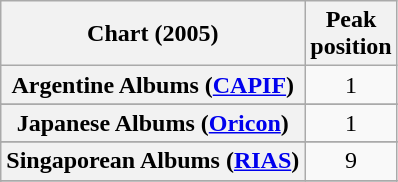<table class="wikitable sortable plainrowheaders" style="text-align:center">
<tr>
<th>Chart (2005)</th>
<th>Peak<br>position</th>
</tr>
<tr>
<th scope="row">Argentine Albums (<a href='#'>CAPIF</a>)</th>
<td>1</td>
</tr>
<tr>
</tr>
<tr>
</tr>
<tr>
</tr>
<tr>
</tr>
<tr>
</tr>
<tr>
</tr>
<tr>
</tr>
<tr>
</tr>
<tr>
</tr>
<tr>
</tr>
<tr>
</tr>
<tr>
</tr>
<tr>
<th scope="row">Japanese Albums (<a href='#'>Oricon</a>)</th>
<td style="text-align:center;">1</td>
</tr>
<tr>
</tr>
<tr>
</tr>
<tr>
</tr>
<tr>
<th scope="row">Singaporean Albums (<a href='#'>RIAS</a>)</th>
<td>9</td>
</tr>
<tr>
</tr>
<tr>
</tr>
<tr>
</tr>
<tr>
</tr>
<tr>
</tr>
</table>
